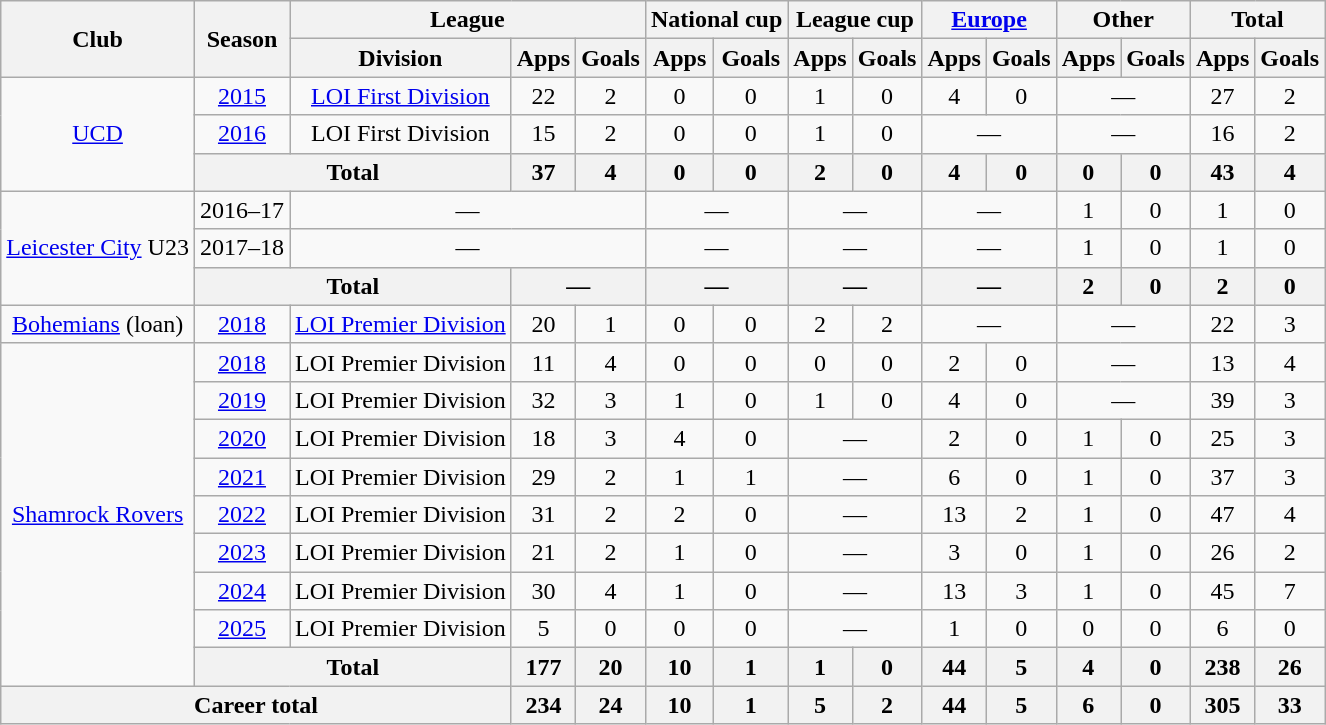<table class="wikitable" Style="text-align: center">
<tr>
<th rowspan="2">Club</th>
<th rowspan="2">Season</th>
<th colspan="3">League</th>
<th colspan="2">National cup</th>
<th colspan="2">League cup</th>
<th colspan="2"><a href='#'>Europe</a></th>
<th colspan="2">Other</th>
<th colspan="2">Total</th>
</tr>
<tr>
<th>Division</th>
<th>Apps</th>
<th>Goals</th>
<th>Apps</th>
<th>Goals</th>
<th>Apps</th>
<th>Goals</th>
<th>Apps</th>
<th>Goals</th>
<th>Apps</th>
<th>Goals</th>
<th>Apps</th>
<th>Goals</th>
</tr>
<tr>
<td rowspan="3"><a href='#'>UCD</a></td>
<td><a href='#'>2015</a></td>
<td><a href='#'>LOI First Division</a></td>
<td>22</td>
<td>2</td>
<td>0</td>
<td>0</td>
<td>1</td>
<td>0</td>
<td>4</td>
<td>0</td>
<td colspan="2">—</td>
<td>27</td>
<td>2</td>
</tr>
<tr>
<td><a href='#'>2016</a></td>
<td>LOI First Division</td>
<td>15</td>
<td>2</td>
<td>0</td>
<td>0</td>
<td>1</td>
<td>0</td>
<td colspan="2">—</td>
<td colspan="2">—</td>
<td>16</td>
<td>2</td>
</tr>
<tr>
<th colspan="2">Total</th>
<th>37</th>
<th>4</th>
<th>0</th>
<th>0</th>
<th>2</th>
<th>0</th>
<th>4</th>
<th>0</th>
<th>0</th>
<th>0</th>
<th>43</th>
<th>4</th>
</tr>
<tr>
<td rowspan="3"><a href='#'>Leicester City</a> U23</td>
<td>2016–17</td>
<td colspan="3">—</td>
<td colspan="2">—</td>
<td colspan="2">—</td>
<td colspan="2">—</td>
<td>1</td>
<td>0</td>
<td>1</td>
<td>0</td>
</tr>
<tr>
<td>2017–18</td>
<td colspan="3">—</td>
<td colspan="2">—</td>
<td colspan="2">—</td>
<td colspan="2">—</td>
<td>1</td>
<td>0</td>
<td>1</td>
<td>0</td>
</tr>
<tr>
<th colspan="2">Total</th>
<th colspan="2">—</th>
<th colspan="2">—</th>
<th colspan="2">—</th>
<th colspan="2">—</th>
<th>2</th>
<th>0</th>
<th>2</th>
<th>0</th>
</tr>
<tr>
<td><a href='#'>Bohemians</a> (loan)</td>
<td><a href='#'>2018</a></td>
<td><a href='#'>LOI Premier Division</a></td>
<td>20</td>
<td>1</td>
<td>0</td>
<td>0</td>
<td>2</td>
<td>2</td>
<td colspan="2">—</td>
<td colspan="2">—</td>
<td>22</td>
<td>3</td>
</tr>
<tr>
<td rowspan="9"><a href='#'>Shamrock Rovers</a></td>
<td><a href='#'>2018</a></td>
<td>LOI Premier Division</td>
<td>11</td>
<td>4</td>
<td>0</td>
<td>0</td>
<td>0</td>
<td>0</td>
<td>2</td>
<td>0</td>
<td colspan="2">—</td>
<td>13</td>
<td>4</td>
</tr>
<tr>
<td><a href='#'>2019</a></td>
<td>LOI Premier Division</td>
<td>32</td>
<td>3</td>
<td>1</td>
<td>0</td>
<td>1</td>
<td>0</td>
<td>4</td>
<td>0</td>
<td colspan="2">—</td>
<td>39</td>
<td>3</td>
</tr>
<tr>
<td><a href='#'>2020</a></td>
<td>LOI Premier Division</td>
<td>18</td>
<td>3</td>
<td>4</td>
<td>0</td>
<td colspan="2">—</td>
<td>2</td>
<td>0</td>
<td>1</td>
<td>0</td>
<td>25</td>
<td>3</td>
</tr>
<tr>
<td><a href='#'>2021</a></td>
<td>LOI Premier Division</td>
<td>29</td>
<td>2</td>
<td>1</td>
<td>1</td>
<td colspan="2">—</td>
<td>6</td>
<td>0</td>
<td>1</td>
<td>0</td>
<td>37</td>
<td>3</td>
</tr>
<tr>
<td><a href='#'>2022</a></td>
<td>LOI Premier Division</td>
<td>31</td>
<td>2</td>
<td>2</td>
<td>0</td>
<td colspan="2">—</td>
<td>13</td>
<td>2</td>
<td>1</td>
<td>0</td>
<td>47</td>
<td>4</td>
</tr>
<tr>
<td><a href='#'>2023</a></td>
<td>LOI Premier Division</td>
<td>21</td>
<td>2</td>
<td>1</td>
<td>0</td>
<td colspan="2">—</td>
<td>3</td>
<td>0</td>
<td>1</td>
<td>0</td>
<td>26</td>
<td>2</td>
</tr>
<tr>
<td><a href='#'>2024</a></td>
<td>LOI Premier Division</td>
<td>30</td>
<td>4</td>
<td>1</td>
<td>0</td>
<td colspan="2">—</td>
<td>13</td>
<td>3</td>
<td>1</td>
<td>0</td>
<td>45</td>
<td>7</td>
</tr>
<tr>
<td><a href='#'>2025</a></td>
<td>LOI Premier Division</td>
<td>5</td>
<td>0</td>
<td>0</td>
<td>0</td>
<td colspan="2">—</td>
<td>1</td>
<td>0</td>
<td>0</td>
<td>0</td>
<td>6</td>
<td>0</td>
</tr>
<tr>
<th colspan="2">Total</th>
<th>177</th>
<th>20</th>
<th>10</th>
<th>1</th>
<th>1</th>
<th>0</th>
<th>44</th>
<th>5</th>
<th>4</th>
<th>0</th>
<th>238</th>
<th>26</th>
</tr>
<tr>
<th colspan="3">Career total</th>
<th>234</th>
<th>24</th>
<th>10</th>
<th>1</th>
<th>5</th>
<th>2</th>
<th>44</th>
<th>5</th>
<th>6</th>
<th>0</th>
<th>305</th>
<th>33</th>
</tr>
</table>
